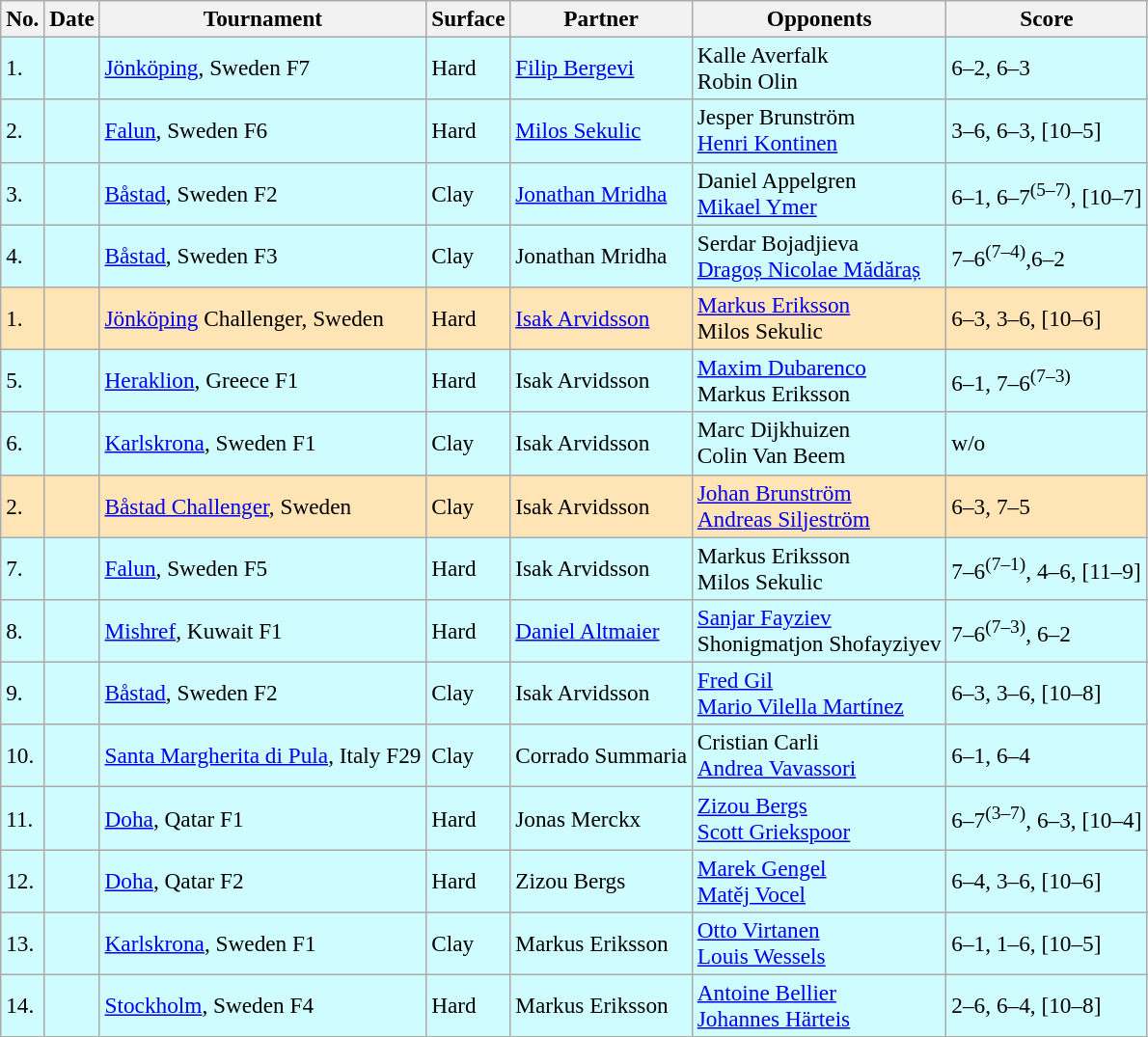<table class="sortable wikitable" style=font-size:97%>
<tr>
<th>No.</th>
<th>Date</th>
<th>Tournament</th>
<th>Surface</th>
<th>Partner</th>
<th>Opponents</th>
<th class="unsortable">Score</th>
</tr>
<tr style="background:#cffcff;">
<td>1.</td>
<td></td>
<td><a href='#'>Jönköping</a>, Sweden F7</td>
<td>Hard</td>
<td> <a href='#'>Filip Bergevi</a></td>
<td> Kalle Averfalk<br> Robin Olin</td>
<td>6–2, 6–3</td>
</tr>
<tr style="background:#cffcff;">
<td>2.</td>
<td></td>
<td><a href='#'>Falun</a>, Sweden F6</td>
<td>Hard</td>
<td> <a href='#'>Milos Sekulic</a></td>
<td> Jesper Brunström<br> <a href='#'>Henri Kontinen</a></td>
<td>3–6, 6–3, [10–5]</td>
</tr>
<tr style="background:#cffcff;">
<td>3.</td>
<td></td>
<td><a href='#'>Båstad</a>, Sweden F2</td>
<td>Clay</td>
<td> <a href='#'>Jonathan Mridha</a></td>
<td> Daniel Appelgren <br> <a href='#'>Mikael Ymer</a></td>
<td>6–1, 6–7<sup>(5–7)</sup>, [10–7]</td>
</tr>
<tr style="background:#cffcff;">
<td>4.</td>
<td></td>
<td><a href='#'>Båstad</a>, Sweden F3</td>
<td>Clay</td>
<td> Jonathan Mridha</td>
<td> Serdar Bojadjieva<br> <a href='#'>Dragoș Nicolae Mădăraș</a></td>
<td>7–6<sup>(7–4)</sup>,6–2</td>
</tr>
<tr style="background:moccasin;">
<td>1.</td>
<td><a href='#'></a></td>
<td><a href='#'>Jönköping</a> Challenger, Sweden</td>
<td>Hard</td>
<td> <a href='#'>Isak Arvidsson</a></td>
<td> <a href='#'>Markus Eriksson</a><br> Milos Sekulic</td>
<td>6–3, 3–6, [10–6]</td>
</tr>
<tr style="background:#cffcff;">
<td>5.</td>
<td></td>
<td><a href='#'>Heraklion</a>, Greece F1</td>
<td>Hard</td>
<td> Isak Arvidsson</td>
<td> <a href='#'>Maxim Dubarenco</a><br> Markus Eriksson</td>
<td>6–1, 7–6<sup>(7–3)</sup></td>
</tr>
<tr style="background:#cffcff;">
<td>6.</td>
<td></td>
<td><a href='#'>Karlskrona</a>, Sweden F1</td>
<td>Clay</td>
<td> Isak Arvidsson</td>
<td> Marc Dijkhuizen<br> Colin Van Beem</td>
<td>w/o</td>
</tr>
<tr style="background:moccasin;">
<td>2.</td>
<td><a href='#'></a></td>
<td><a href='#'>Båstad Challenger</a>, Sweden</td>
<td>Clay</td>
<td> Isak Arvidsson</td>
<td> <a href='#'>Johan Brunström</a><br> <a href='#'>Andreas Siljeström</a></td>
<td>6–3, 7–5</td>
</tr>
<tr style="background:#cffcff;">
<td>7.</td>
<td></td>
<td><a href='#'>Falun</a>, Sweden F5</td>
<td>Hard</td>
<td> Isak Arvidsson</td>
<td> Markus Eriksson<br> Milos Sekulic</td>
<td>7–6<sup>(7–1)</sup>, 4–6, [11–9]</td>
</tr>
<tr style="background:#cffcff;">
<td>8.</td>
<td></td>
<td><a href='#'>Mishref</a>, Kuwait F1</td>
<td>Hard</td>
<td> <a href='#'>Daniel Altmaier</a></td>
<td> <a href='#'>Sanjar Fayziev</a><br> Shonigmatjon Shofayziyev</td>
<td>7–6<sup>(7–3)</sup>, 6–2</td>
</tr>
<tr style="background:#cffcff;">
<td>9.</td>
<td></td>
<td><a href='#'>Båstad</a>, Sweden F2</td>
<td>Clay</td>
<td> Isak Arvidsson</td>
<td> <a href='#'>Fred Gil</a><br> <a href='#'>Mario Vilella Martínez</a></td>
<td>6–3, 3–6, [10–8]</td>
</tr>
<tr style="background:#cffcff;">
<td>10.</td>
<td></td>
<td><a href='#'>Santa Margherita di Pula</a>, Italy F29</td>
<td>Clay</td>
<td> Corrado Summaria</td>
<td> Cristian Carli<br> <a href='#'>Andrea Vavassori</a></td>
<td>6–1, 6–4</td>
</tr>
<tr style="background:#cffcff;">
<td>11.</td>
<td></td>
<td><a href='#'>Doha</a>, Qatar F1</td>
<td>Hard</td>
<td> Jonas Merckx</td>
<td> <a href='#'>Zizou Bergs</a><br> <a href='#'>Scott Griekspoor</a></td>
<td>6–7<sup>(3–7)</sup>, 6–3, [10–4]</td>
</tr>
<tr style="background:#cffcff;">
<td>12.</td>
<td></td>
<td><a href='#'>Doha</a>, Qatar F2</td>
<td>Hard</td>
<td> Zizou Bergs</td>
<td> <a href='#'>Marek Gengel</a><br> <a href='#'>Matěj Vocel</a></td>
<td>6–4, 3–6, [10–6]</td>
</tr>
<tr style="background:#cffcff;">
<td>13.</td>
<td></td>
<td><a href='#'>Karlskrona</a>, Sweden F1</td>
<td>Clay</td>
<td> Markus Eriksson</td>
<td> <a href='#'>Otto Virtanen</a><br> <a href='#'>Louis Wessels</a></td>
<td>6–1, 1–6, [10–5]</td>
</tr>
<tr style="background:#cffcff;">
<td>14.</td>
<td></td>
<td><a href='#'>Stockholm</a>, Sweden F4</td>
<td>Hard</td>
<td> Markus Eriksson</td>
<td> <a href='#'>Antoine Bellier</a><br> <a href='#'>Johannes Härteis</a></td>
<td>2–6, 6–4, [10–8]</td>
</tr>
</table>
